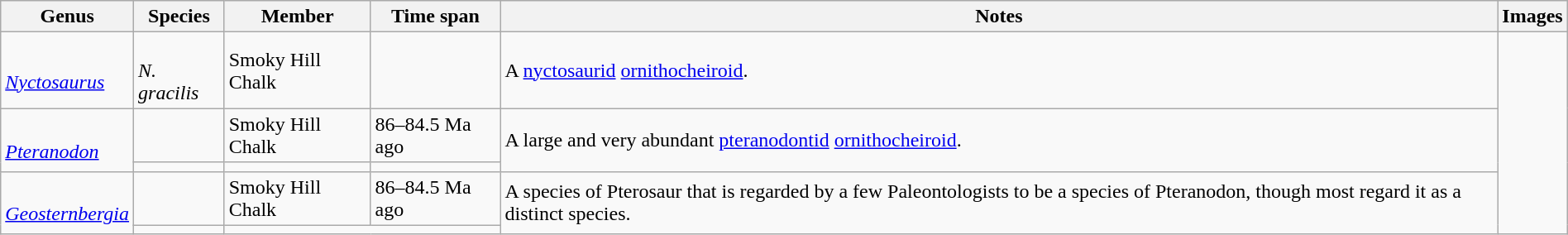<table class="wikitable"  style="margin:auto; width:100%; width:100%;">
<tr>
<th>Genus</th>
<th>Species</th>
<th>Member</th>
<th>Time span</th>
<th>Notes</th>
<th>Images</th>
</tr>
<tr>
<td><br><em><a href='#'>Nyctosaurus</a></em></td>
<td><br><em>N. gracilis</em></td>
<td>Smoky Hill Chalk</td>
<td></td>
<td>A <a href='#'>nyctosaurid</a> <a href='#'>ornithocheiroid</a>.</td>
<td rowspan="99"></td>
</tr>
<tr>
<td rowspan=2><br><em><a href='#'>Pteranodon</a></em></td>
<td></td>
<td>Smoky Hill Chalk</td>
<td>86–84.5 Ma ago</td>
<td rowspan=2>A large and very abundant <a href='#'>pteranodontid</a> <a href='#'>ornithocheiroid</a>.</td>
</tr>
<tr>
<td></td>
<td></td>
<td></td>
</tr>
<tr>
<td rowspan=2><br><em><a href='#'>Geosternbergia</a></em></td>
<td></td>
<td>Smoky Hill Chalk</td>
<td>86–84.5 Ma ago</td>
<td rowspan=2>A species of Pterosaur that is regarded by a few Paleontologists to be a species of Pteranodon, though most regard it as a distinct species.</td>
</tr>
<tr>
<td></td>
</tr>
</table>
